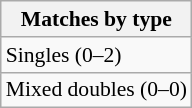<table class="wikitable" style=font-size:90%>
<tr>
<th>Matches by type</th>
</tr>
<tr>
<td>Singles (0–2)</td>
</tr>
<tr>
<td>Mixed doubles (0–0)</td>
</tr>
</table>
